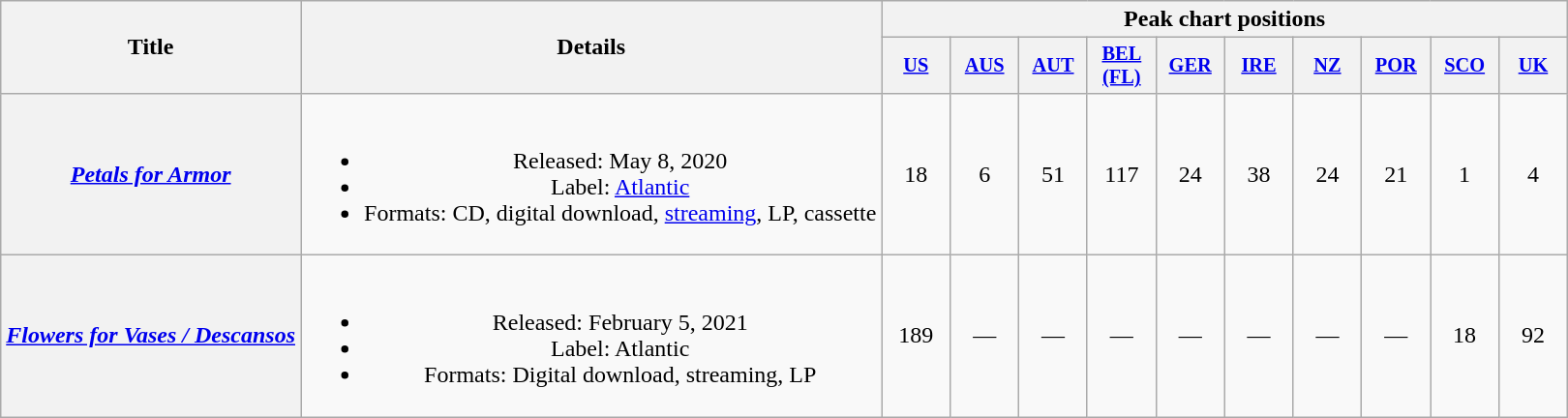<table class="wikitable plainrowheaders" style="text-align: center;">
<tr>
<th scope="col" rowspan="2">Title</th>
<th scope="col" rowspan="2">Details</th>
<th scope="col" colspan="10">Peak chart positions</th>
</tr>
<tr>
<th scope="col" style="width:3em;font-size:85%;"><a href='#'>US</a><br></th>
<th scope="col" style="width:3em;font-size:85%;"><a href='#'>AUS</a><br></th>
<th scope="col" style="width:3em;font-size:85%;"><a href='#'>AUT</a><br></th>
<th scope="col" style="width:3em;font-size:85%;"><a href='#'>BEL<br>(FL)</a><br></th>
<th scope="col" style="width:3em;font-size:85%;"><a href='#'>GER</a><br></th>
<th scope="col" style="width:3em;font-size:85%;"><a href='#'>IRE</a><br></th>
<th scope="col" style="width:3em;font-size:85%;"><a href='#'>NZ</a><br></th>
<th scope="col" style="width:3em;font-size:85%;"><a href='#'>POR</a><br></th>
<th scope="col" style="width:3em;font-size:85%;"><a href='#'>SCO</a><br></th>
<th scope="col" style="width:3em;font-size:85%;"><a href='#'>UK</a><br></th>
</tr>
<tr>
<th scope="row"><em><a href='#'>Petals for Armor</a></em></th>
<td><br><ul><li>Released: May 8, 2020</li><li>Label: <a href='#'>Atlantic</a></li><li>Formats: CD, digital download, <a href='#'>streaming</a>, LP, cassette</li></ul></td>
<td>18</td>
<td>6</td>
<td>51</td>
<td>117</td>
<td>24</td>
<td>38</td>
<td>24</td>
<td>21</td>
<td>1</td>
<td>4</td>
</tr>
<tr>
<th scope="row"><em><a href='#'>Flowers for Vases / Descansos</a></em></th>
<td><br><ul><li>Released: February 5, 2021</li><li>Label: Atlantic</li><li>Formats: Digital download, streaming, LP</li></ul></td>
<td>189</td>
<td>—</td>
<td>—</td>
<td>—</td>
<td>—</td>
<td>—</td>
<td>—</td>
<td>—</td>
<td>18</td>
<td>92</td>
</tr>
</table>
